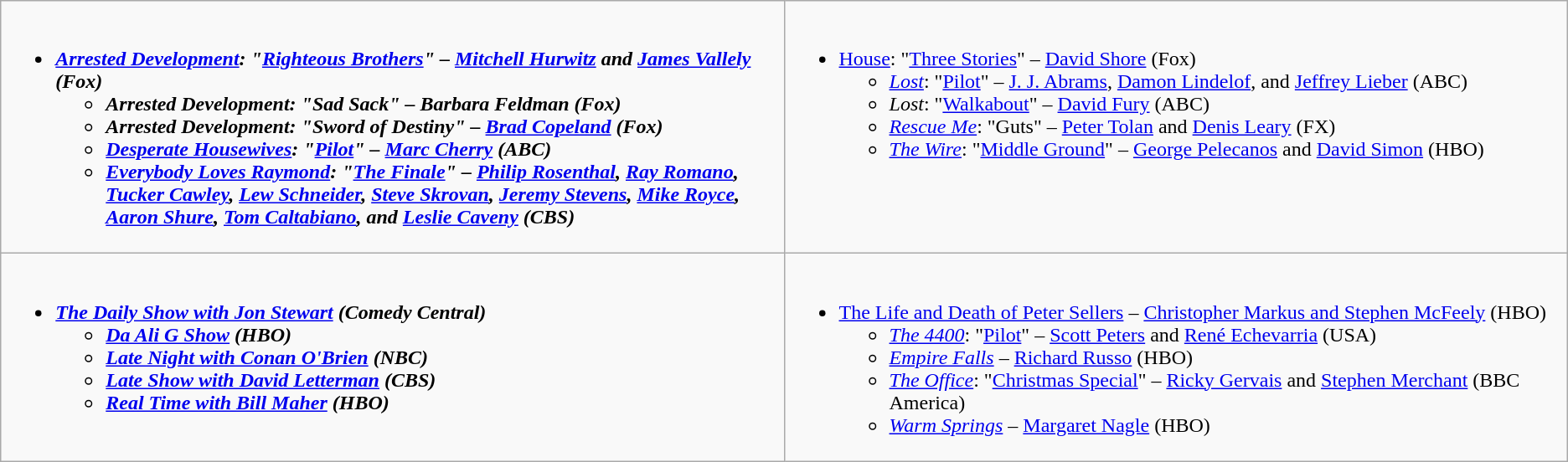<table class="wikitable">
<tr>
<td style="vertical-align:top;" width="50%"><br><ul><li><strong><em><a href='#'>Arrested Development</a><em>: "<a href='#'>Righteous Brothers</a>" – <a href='#'>Mitchell Hurwitz</a> and <a href='#'>James Vallely</a> (Fox) <strong><ul><li></em>Arrested Development<em>: "Sad Sack" – Barbara Feldman (Fox)</li><li></em>Arrested Development<em>: "Sword of Destiny" – <a href='#'>Brad Copeland</a> (Fox)</li><li></em><a href='#'>Desperate Housewives</a><em>: "<a href='#'>Pilot</a>" – <a href='#'>Marc Cherry</a> (ABC)</li><li></em><a href='#'>Everybody Loves Raymond</a><em>: "<a href='#'>The Finale</a>" – <a href='#'>Philip Rosenthal</a>, <a href='#'>Ray Romano</a>, <a href='#'>Tucker Cawley</a>, <a href='#'>Lew Schneider</a>, <a href='#'>Steve Skrovan</a>, <a href='#'>Jeremy Stevens</a>, <a href='#'>Mike Royce</a>, <a href='#'>Aaron Shure</a>, <a href='#'>Tom Caltabiano</a>, and <a href='#'>Leslie Caveny</a> (CBS)</li></ul></li></ul></td>
<td style="vertical-align:top;" width="50%"><br><ul><li></em></strong><a href='#'>House</a></em>: "<a href='#'>Three Stories</a>" – <a href='#'>David Shore</a> (Fox) </strong><ul><li><em><a href='#'>Lost</a></em>: "<a href='#'>Pilot</a>" – <a href='#'>J. J. Abrams</a>, <a href='#'>Damon Lindelof</a>, and <a href='#'>Jeffrey Lieber</a> (ABC)</li><li><em>Lost</em>: "<a href='#'>Walkabout</a>" – <a href='#'>David Fury</a> (ABC)</li><li><em><a href='#'>Rescue Me</a></em>: "Guts" – <a href='#'>Peter Tolan</a> and <a href='#'>Denis Leary</a> (FX)</li><li><em><a href='#'>The Wire</a></em>: "<a href='#'>Middle Ground</a>" – <a href='#'>George Pelecanos</a> and <a href='#'>David Simon</a> (HBO)</li></ul></li></ul></td>
</tr>
<tr>
<td style="vertical-align:top;" width="50%"><br><ul><li><strong><em><a href='#'>The Daily Show with Jon Stewart</a><em> (Comedy Central) <strong><ul><li></em><a href='#'>Da Ali G Show</a><em> (HBO)</li><li></em><a href='#'>Late Night with Conan O'Brien</a><em> (NBC)</li><li></em><a href='#'>Late Show with David Letterman</a><em> (CBS)</li><li></em><a href='#'>Real Time with Bill Maher</a><em> (HBO)</li></ul></li></ul></td>
<td style="vertical-align:top;" width="50%"><br><ul><li></em></strong><a href='#'>The Life and Death of Peter Sellers</a></em> – <a href='#'>Christopher Markus and Stephen McFeely</a> (HBO) </strong><ul><li><em><a href='#'>The 4400</a></em>: "<a href='#'>Pilot</a>" – <a href='#'>Scott Peters</a> and <a href='#'>René Echevarria</a> (USA)</li><li><em><a href='#'>Empire Falls</a></em> – <a href='#'>Richard Russo</a> (HBO)</li><li><em><a href='#'>The Office</a></em>: "<a href='#'>Christmas Special</a>" – <a href='#'>Ricky Gervais</a> and <a href='#'>Stephen Merchant</a> (BBC America)</li><li><em><a href='#'>Warm Springs</a></em> – <a href='#'>Margaret Nagle</a> (HBO)</li></ul></li></ul></td>
</tr>
</table>
